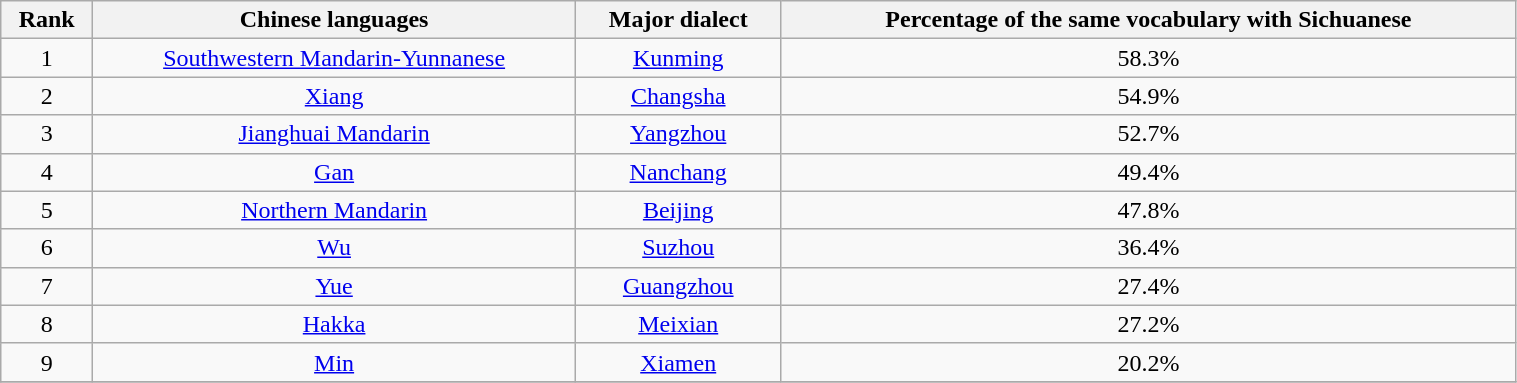<table class="wikitable" style="text-align:center" align=center width="80%">
<tr>
<th>Rank</th>
<th>Chinese languages</th>
<th>Major dialect</th>
<th>Percentage of the same vocabulary with Sichuanese</th>
</tr>
<tr>
<td>1</td>
<td><a href='#'>Southwestern Mandarin-Yunnanese</a></td>
<td><a href='#'>Kunming</a></td>
<td>58.3%</td>
</tr>
<tr>
<td>2</td>
<td><a href='#'>Xiang</a></td>
<td><a href='#'>Changsha</a></td>
<td>54.9%</td>
</tr>
<tr>
<td>3</td>
<td><a href='#'>Jianghuai Mandarin</a></td>
<td><a href='#'>Yangzhou</a></td>
<td>52.7%</td>
</tr>
<tr>
<td>4</td>
<td><a href='#'>Gan</a></td>
<td><a href='#'>Nanchang</a></td>
<td>49.4%</td>
</tr>
<tr>
<td>5</td>
<td><a href='#'>Northern Mandarin</a></td>
<td><a href='#'>Beijing</a></td>
<td>47.8%</td>
</tr>
<tr>
<td>6</td>
<td><a href='#'>Wu</a></td>
<td><a href='#'>Suzhou</a></td>
<td>36.4%</td>
</tr>
<tr>
<td>7</td>
<td><a href='#'>Yue</a></td>
<td><a href='#'>Guangzhou</a></td>
<td>27.4%</td>
</tr>
<tr>
<td>8</td>
<td><a href='#'>Hakka</a></td>
<td><a href='#'>Meixian</a></td>
<td>27.2%</td>
</tr>
<tr>
<td>9</td>
<td><a href='#'>Min</a></td>
<td><a href='#'>Xiamen</a></td>
<td>20.2%</td>
</tr>
<tr>
</tr>
</table>
